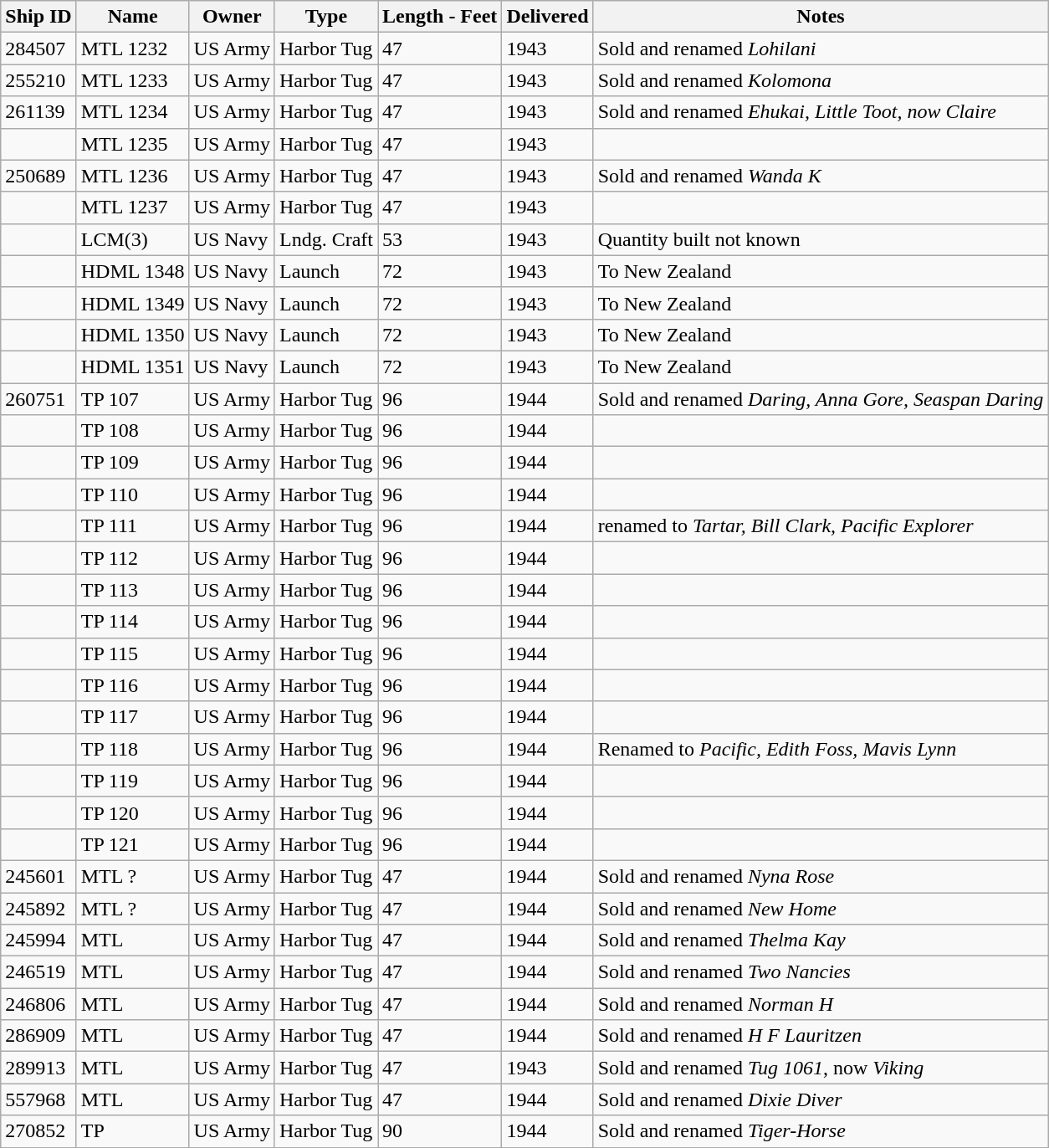<table class="wikitable collapsible">
<tr>
<th>Ship ID</th>
<th>Name</th>
<th>Owner</th>
<th>Type</th>
<th>Length - Feet</th>
<th>Delivered</th>
<th>Notes</th>
</tr>
<tr>
<td>284507</td>
<td>MTL 1232</td>
<td>US Army</td>
<td>Harbor Tug</td>
<td>47</td>
<td>1943</td>
<td>Sold and renamed <em>Lohilani</em></td>
</tr>
<tr>
<td>255210</td>
<td>MTL 1233</td>
<td>US Army</td>
<td>Harbor Tug</td>
<td>47</td>
<td>1943</td>
<td>Sold and renamed <em>Kolomona</em></td>
</tr>
<tr>
<td>261139</td>
<td>MTL 1234</td>
<td>US Army</td>
<td>Harbor Tug</td>
<td>47</td>
<td>1943</td>
<td>Sold and renamed <em>Ehukai, Little Toot, now Claire</em></td>
</tr>
<tr>
<td></td>
<td>MTL 1235</td>
<td>US Army</td>
<td>Harbor Tug</td>
<td>47</td>
<td>1943</td>
<td></td>
</tr>
<tr>
<td>250689</td>
<td>MTL 1236</td>
<td>US Army</td>
<td>Harbor Tug</td>
<td>47</td>
<td>1943</td>
<td>Sold and renamed <em>Wanda K</em></td>
</tr>
<tr>
<td></td>
<td>MTL 1237</td>
<td>US Army</td>
<td>Harbor Tug</td>
<td>47</td>
<td>1943</td>
<td></td>
</tr>
<tr>
<td></td>
<td>LCM(3)</td>
<td>US Navy</td>
<td>Lndg. Craft</td>
<td>53</td>
<td>1943</td>
<td>Quantity built not known</td>
</tr>
<tr>
<td></td>
<td>HDML 1348</td>
<td>US Navy</td>
<td>Launch</td>
<td>72</td>
<td>1943</td>
<td>To New Zealand</td>
</tr>
<tr>
<td></td>
<td>HDML 1349</td>
<td>US Navy</td>
<td>Launch</td>
<td>72</td>
<td>1943</td>
<td>To New Zealand</td>
</tr>
<tr>
<td></td>
<td>HDML 1350</td>
<td>US Navy</td>
<td>Launch</td>
<td>72</td>
<td>1943</td>
<td>To New Zealand</td>
</tr>
<tr>
<td></td>
<td>HDML 1351</td>
<td>US Navy</td>
<td>Launch</td>
<td>72</td>
<td>1943</td>
<td>To New Zealand</td>
</tr>
<tr>
<td>260751</td>
<td>TP 107</td>
<td>US Army</td>
<td>Harbor Tug</td>
<td>96</td>
<td>1944</td>
<td>Sold and renamed <em>Daring, Anna Gore, Seaspan Daring</em></td>
</tr>
<tr>
<td></td>
<td>TP 108</td>
<td>US Army</td>
<td>Harbor Tug</td>
<td>96</td>
<td>1944</td>
<td></td>
</tr>
<tr>
<td></td>
<td>TP 109</td>
<td>US Army</td>
<td>Harbor Tug</td>
<td>96</td>
<td>1944</td>
<td></td>
</tr>
<tr>
<td></td>
<td>TP 110</td>
<td>US Army</td>
<td>Harbor Tug</td>
<td>96</td>
<td>1944</td>
<td></td>
</tr>
<tr>
<td></td>
<td>TP 111</td>
<td>US Army</td>
<td>Harbor Tug</td>
<td>96</td>
<td>1944</td>
<td>renamed to <em>Tartar, Bill Clark, Pacific Explorer</em></td>
</tr>
<tr>
<td></td>
<td>TP 112</td>
<td>US Army</td>
<td>Harbor Tug</td>
<td>96</td>
<td>1944</td>
<td></td>
</tr>
<tr>
<td></td>
<td>TP 113</td>
<td>US Army</td>
<td>Harbor Tug</td>
<td>96</td>
<td>1944</td>
<td></td>
</tr>
<tr>
<td></td>
<td>TP 114</td>
<td>US Army</td>
<td>Harbor Tug</td>
<td>96</td>
<td>1944</td>
<td></td>
</tr>
<tr>
<td></td>
<td>TP 115</td>
<td>US Army</td>
<td>Harbor Tug</td>
<td>96</td>
<td>1944</td>
<td></td>
</tr>
<tr>
<td></td>
<td>TP 116</td>
<td>US Army</td>
<td>Harbor Tug</td>
<td>96</td>
<td>1944</td>
<td></td>
</tr>
<tr>
<td></td>
<td>TP 117</td>
<td>US Army</td>
<td>Harbor Tug</td>
<td>96</td>
<td>1944</td>
<td></td>
</tr>
<tr>
<td></td>
<td>TP 118</td>
<td>US Army</td>
<td>Harbor Tug</td>
<td>96</td>
<td>1944</td>
<td>Renamed to <em>Pacific, Edith Foss, Mavis Lynn</em></td>
</tr>
<tr>
<td></td>
<td>TP 119</td>
<td>US Army</td>
<td>Harbor Tug</td>
<td>96</td>
<td>1944</td>
<td></td>
</tr>
<tr>
<td></td>
<td>TP 120</td>
<td>US Army</td>
<td>Harbor Tug</td>
<td>96</td>
<td>1944</td>
<td></td>
</tr>
<tr>
<td></td>
<td>TP 121</td>
<td>US Army</td>
<td>Harbor Tug</td>
<td>96</td>
<td>1944</td>
<td></td>
</tr>
<tr>
<td>245601</td>
<td>MTL ?</td>
<td>US Army</td>
<td>Harbor Tug</td>
<td>47</td>
<td>1944</td>
<td>Sold and renamed <em>Nyna Rose</em></td>
</tr>
<tr>
<td>245892</td>
<td>MTL ?</td>
<td>US Army</td>
<td>Harbor Tug</td>
<td>47</td>
<td>1944</td>
<td>Sold and renamed <em>New Home</em></td>
</tr>
<tr>
<td>245994</td>
<td>MTL</td>
<td>US Army</td>
<td>Harbor Tug</td>
<td>47</td>
<td>1944</td>
<td>Sold and renamed <em>Thelma Kay</em></td>
</tr>
<tr>
<td>246519</td>
<td>MTL</td>
<td>US Army</td>
<td>Harbor Tug</td>
<td>47</td>
<td>1944</td>
<td>Sold and renamed<em> Two Nancies</em></td>
</tr>
<tr>
<td>246806</td>
<td>MTL</td>
<td>US Army</td>
<td>Harbor Tug</td>
<td>47</td>
<td>1944</td>
<td>Sold and renamed <em>Norman H</em></td>
</tr>
<tr>
<td>286909</td>
<td>MTL</td>
<td>US Army</td>
<td>Harbor Tug</td>
<td>47</td>
<td>1944</td>
<td>Sold and renamed<em> H F Lauritzen</em></td>
</tr>
<tr>
<td>289913</td>
<td>MTL</td>
<td>US Army</td>
<td>Harbor Tug</td>
<td>47</td>
<td>1943</td>
<td>Sold and renamed <em>Tug 1061</em>, now <em>Viking</em></td>
</tr>
<tr>
<td>557968</td>
<td>MTL</td>
<td>US Army</td>
<td>Harbor Tug</td>
<td>47</td>
<td>1944</td>
<td>Sold and renamed <em>Dixie Diver</em></td>
</tr>
<tr>
<td>270852</td>
<td>TP</td>
<td>US Army</td>
<td>Harbor Tug</td>
<td>90</td>
<td>1944</td>
<td>Sold and renamed <em>Tiger-Horse</em></td>
</tr>
</table>
